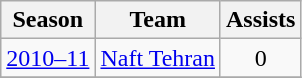<table class="wikitable" style="text-align: center;">
<tr>
<th>Season</th>
<th>Team</th>
<th>Assists</th>
</tr>
<tr>
<td><a href='#'>2010–11</a></td>
<td align="left"><a href='#'>Naft Tehran</a></td>
<td>0</td>
</tr>
<tr>
</tr>
</table>
